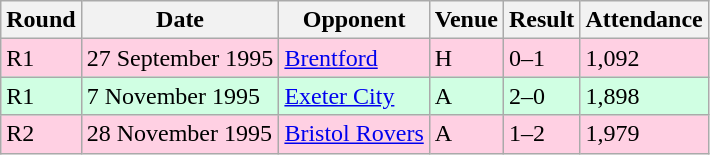<table class="wikitable">
<tr>
<th>Round</th>
<th>Date</th>
<th>Opponent</th>
<th>Venue</th>
<th>Result</th>
<th>Attendance</th>
</tr>
<tr style="background-color: #ffd0e3;">
<td>R1</td>
<td>27 September 1995</td>
<td><a href='#'>Brentford</a></td>
<td>H</td>
<td>0–1</td>
<td>1,092</td>
</tr>
<tr style="background-color: #d0ffe3;">
<td>R1</td>
<td>7 November 1995</td>
<td><a href='#'>Exeter City</a></td>
<td>A</td>
<td>2–0</td>
<td>1,898</td>
</tr>
<tr style="background-color: #ffd0e3;">
<td>R2</td>
<td>28 November 1995</td>
<td><a href='#'>Bristol Rovers</a></td>
<td>A</td>
<td>1–2</td>
<td>1,979</td>
</tr>
</table>
